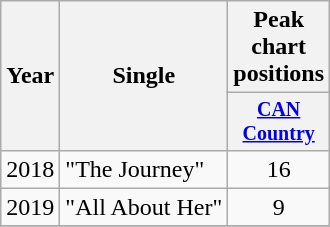<table class="wikitable" style="text-align:center;">
<tr>
<th rowspan="2">Year</th>
<th rowspan="2">Single</th>
<th colspan="1">Peak chart<br>positions</th>
</tr>
<tr style="font-size:smaller;">
<th width="45"><a href='#'>CAN Country</a><br></th>
</tr>
<tr>
<td>2018</td>
<td align="left">"The Journey"</td>
<td>16</td>
</tr>
<tr>
<td>2019</td>
<td align="left">"All About Her"</td>
<td>9</td>
</tr>
<tr>
</tr>
</table>
